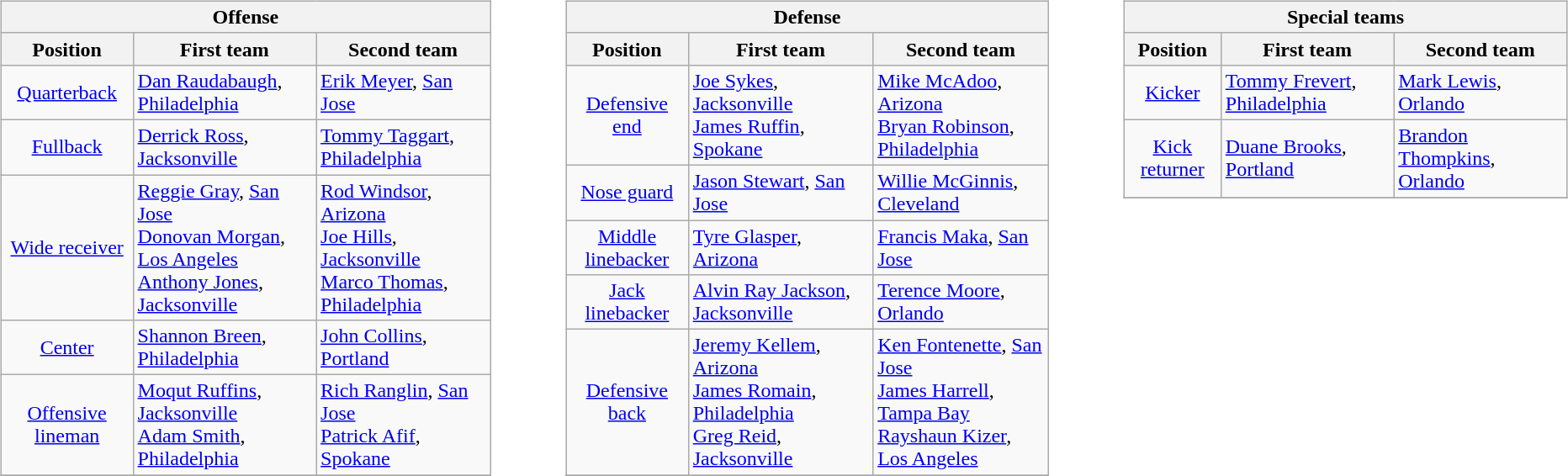<table border=0>
<tr valign="top">
<td><br><table class="wikitable">
<tr>
<th colspan=3>Offense</th>
</tr>
<tr>
<th>Position</th>
<th>First team</th>
<th>Second team</th>
</tr>
<tr>
<td align=center><a href='#'>Quarterback</a></td>
<td><a href='#'>Dan Raudabaugh</a>, <a href='#'>Philadelphia</a></td>
<td><a href='#'>Erik Meyer</a>, <a href='#'>San Jose</a></td>
</tr>
<tr>
<td align=center><a href='#'>Fullback</a></td>
<td><a href='#'>Derrick Ross</a>, <a href='#'>Jacksonville</a></td>
<td><a href='#'>Tommy Taggart</a>, <a href='#'>Philadelphia</a></td>
</tr>
<tr>
<td align=center><a href='#'>Wide receiver</a></td>
<td><a href='#'>Reggie Gray</a>, <a href='#'>San Jose</a><br><a href='#'>Donovan Morgan</a>, <a href='#'>Los Angeles</a><br><a href='#'>Anthony Jones</a>, <a href='#'>Jacksonville</a></td>
<td><a href='#'>Rod Windsor</a>, <a href='#'>Arizona</a><br><a href='#'>Joe Hills</a>, <a href='#'>Jacksonville</a><br><a href='#'>Marco Thomas</a>, <a href='#'>Philadelphia</a></td>
</tr>
<tr>
<td align=center><a href='#'>Center</a></td>
<td><a href='#'>Shannon Breen</a>, <a href='#'>Philadelphia</a></td>
<td><a href='#'>John Collins</a>, <a href='#'>Portland</a></td>
</tr>
<tr>
<td align=center><a href='#'>Offensive lineman</a></td>
<td><a href='#'>Moqut Ruffins</a>, <a href='#'>Jacksonville</a><br><a href='#'>Adam Smith</a>, <a href='#'>Philadelphia</a></td>
<td><a href='#'>Rich Ranglin</a>, <a href='#'>San Jose</a><br><a href='#'>Patrick Afif</a>, <a href='#'>Spokane</a></td>
</tr>
<tr>
</tr>
</table>
</td>
<td style="padding-left:40px;"><br><table class="wikitable">
<tr>
<th colspan=3>Defense</th>
</tr>
<tr>
<th>Position</th>
<th>First team</th>
<th>Second team</th>
</tr>
<tr>
<td align=center><a href='#'>Defensive end</a></td>
<td><a href='#'>Joe Sykes</a>, <a href='#'>Jacksonville</a><br><a href='#'>James Ruffin</a>, <a href='#'>Spokane</a></td>
<td><a href='#'>Mike McAdoo</a>, <a href='#'>Arizona</a><br><a href='#'>Bryan Robinson</a>, <a href='#'>Philadelphia</a></td>
</tr>
<tr>
<td align=center><a href='#'>Nose guard</a></td>
<td><a href='#'>Jason Stewart</a>, <a href='#'>San Jose</a></td>
<td><a href='#'>Willie McGinnis</a>, <a href='#'>Cleveland</a></td>
</tr>
<tr>
<td align=center><a href='#'>Middle linebacker</a></td>
<td><a href='#'>Tyre Glasper</a>, <a href='#'>Arizona</a></td>
<td><a href='#'>Francis Maka</a>, <a href='#'>San Jose</a></td>
</tr>
<tr>
<td align=center><a href='#'>Jack linebacker</a></td>
<td><a href='#'>Alvin Ray Jackson</a>, <a href='#'>Jacksonville</a></td>
<td><a href='#'>Terence Moore</a>, <a href='#'>Orlando</a></td>
</tr>
<tr>
<td align=center><a href='#'>Defensive back</a></td>
<td><a href='#'>Jeremy Kellem</a>, <a href='#'>Arizona</a><br><a href='#'>James Romain</a>, <a href='#'>Philadelphia</a><br><a href='#'>Greg Reid</a>, <a href='#'>Jacksonville</a></td>
<td><a href='#'>Ken Fontenette</a>, <a href='#'>San Jose</a><br><a href='#'>James Harrell</a>, <a href='#'>Tampa Bay</a><br><a href='#'>Rayshaun Kizer</a>, <a href='#'>Los Angeles</a></td>
</tr>
<tr>
</tr>
</table>
</td>
<td style="padding-left:40px;"><br><table class="wikitable">
<tr>
<th colspan=3>Special teams</th>
</tr>
<tr>
<th>Position</th>
<th>First team</th>
<th>Second team</th>
</tr>
<tr>
<td align=center><a href='#'>Kicker</a></td>
<td><a href='#'>Tommy Frevert</a>, <a href='#'>Philadelphia</a></td>
<td><a href='#'>Mark Lewis</a>, <a href='#'>Orlando</a></td>
</tr>
<tr>
<td align=center><a href='#'>Kick returner</a></td>
<td><a href='#'>Duane Brooks</a>, <a href='#'>Portland</a></td>
<td><a href='#'>Brandon Thompkins</a>, <a href='#'>Orlando</a></td>
</tr>
<tr>
</tr>
</table>
</td>
</tr>
</table>
